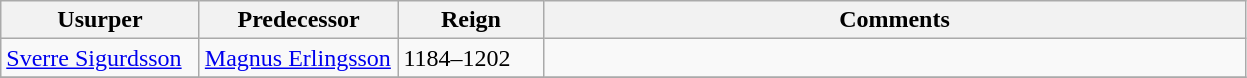<table class="wikitable">
<tr>
<th width="125">Usurper</th>
<th width="125">Predecessor</th>
<th width="90">Reign</th>
<th width="460">Comments</th>
</tr>
<tr>
<td><a href='#'>Sverre Sigurdsson</a></td>
<td><a href='#'>Magnus Erlingsson</a></td>
<td>1184–1202</td>
<td></td>
</tr>
<tr>
</tr>
</table>
